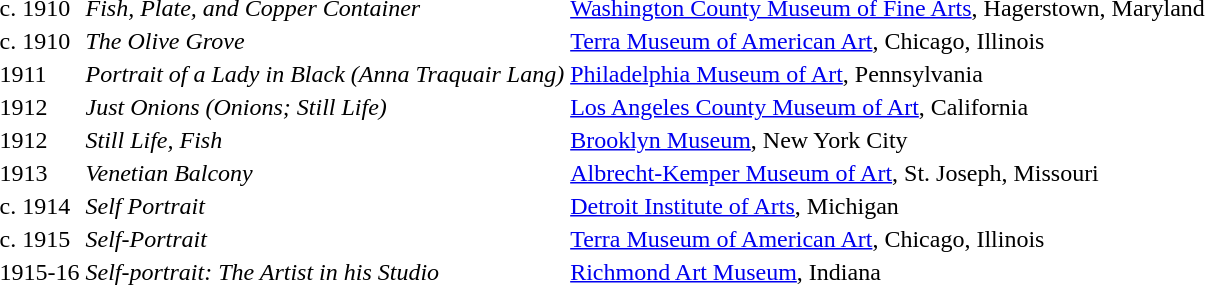<table>
<tr>
<td>c. 1910</td>
<td><em>Fish, Plate, and Copper Container</em></td>
<td><a href='#'>Washington County Museum of Fine Arts</a>, Hagerstown, Maryland</td>
</tr>
<tr>
<td>c. 1910</td>
<td><em>The Olive Grove</em></td>
<td><a href='#'>Terra Museum of American Art</a>, Chicago, Illinois</td>
</tr>
<tr>
<td>1911</td>
<td><em>Portrait of a Lady in Black (Anna Traquair Lang)</em></td>
<td><a href='#'>Philadelphia Museum of Art</a>, Pennsylvania</td>
</tr>
<tr>
<td>1912</td>
<td><em>Just Onions (Onions; Still Life)</em></td>
<td><a href='#'>Los Angeles County Museum of Art</a>, California</td>
</tr>
<tr>
<td>1912</td>
<td><em>Still Life, Fish</em></td>
<td><a href='#'>Brooklyn Museum</a>, New York City</td>
</tr>
<tr>
<td>1913</td>
<td><em>Venetian Balcony</em></td>
<td><a href='#'>Albrecht-Kemper Museum of Art</a>, St. Joseph, Missouri</td>
</tr>
<tr>
<td>c. 1914</td>
<td><em>Self Portrait</em></td>
<td><a href='#'>Detroit Institute of Arts</a>, Michigan</td>
</tr>
<tr>
<td>c. 1915</td>
<td><em>Self-Portrait</em></td>
<td><a href='#'>Terra Museum of American Art</a>, Chicago, Illinois</td>
</tr>
<tr>
<td>1915-16</td>
<td><em>Self-portrait: The Artist in his Studio</em></td>
<td><a href='#'>Richmond Art Museum</a>, Indiana</td>
</tr>
</table>
